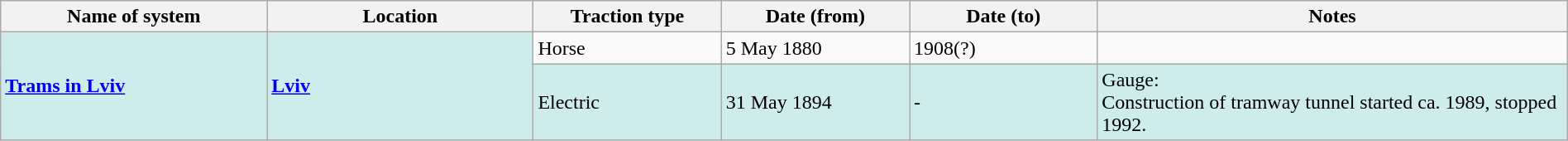<table class="wikitable" style="width:100%;">
<tr>
<th style="width:17%;">Name of system</th>
<th style="width:17%;">Location</th>
<th style="width:12%;">Traction type</th>
<th style="width:12%;">Date (from)</th>
<th style="width:12%;">Date (to)</th>
<th style="width:30%;">Notes</th>
</tr>
<tr>
<td style="background:#CFECEC" rowspan="2"><strong><a href='#'>Trams in Lviv</a></strong></td>
<td style="background:#CFECEC" rowspan="2"><strong><a href='#'>Lviv</a></strong></td>
<td>Horse</td>
<td>5 May 1880</td>
<td>1908(?)</td>
<td> </td>
</tr>
<tr>
<td style="background:#CFECEC">Electric</td>
<td style="background:#CFECEC">31 May 1894</td>
<td style="background:#CFECEC">-</td>
<td style="background:#CFECEC">Gauge: <br>Construction of tramway tunnel started ca. 1989, stopped 1992.</td>
</tr>
</table>
